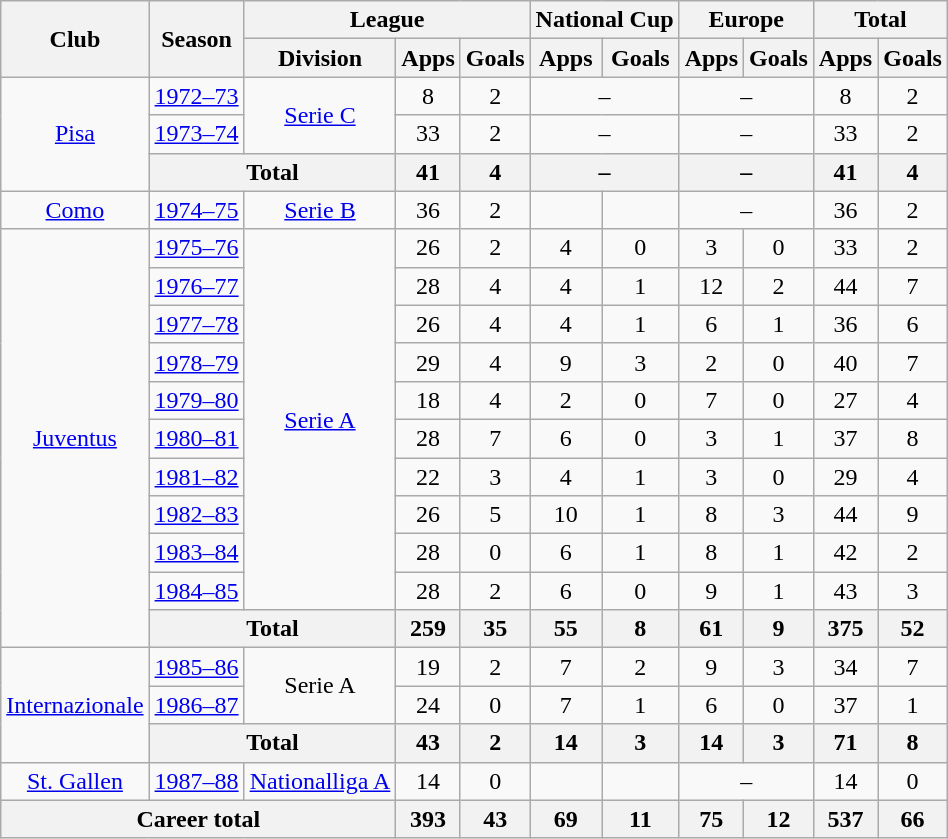<table class="wikitable" style="text-align:center">
<tr>
<th rowspan="2">Club</th>
<th rowspan="2">Season</th>
<th colspan="3">League</th>
<th colspan="2">National Cup</th>
<th colspan="2">Europe</th>
<th colspan="2">Total</th>
</tr>
<tr>
<th>Division</th>
<th>Apps</th>
<th>Goals</th>
<th>Apps</th>
<th>Goals</th>
<th>Apps</th>
<th>Goals</th>
<th>Apps</th>
<th>Goals</th>
</tr>
<tr>
<td rowspan="3"><a href='#'>Pisa</a></td>
<td><a href='#'>1972–73</a></td>
<td rowspan="2"><a href='#'>Serie C</a></td>
<td>8</td>
<td>2</td>
<td colspan="2">–</td>
<td colspan="2">–</td>
<td>8</td>
<td>2</td>
</tr>
<tr>
<td><a href='#'>1973–74</a></td>
<td>33</td>
<td>2</td>
<td colspan="2">–</td>
<td colspan="2">–</td>
<td>33</td>
<td>2</td>
</tr>
<tr>
<th colspan="2">Total</th>
<th>41</th>
<th>4</th>
<th colspan="2">–</th>
<th colspan="2">–</th>
<th>41</th>
<th>4</th>
</tr>
<tr>
<td><a href='#'>Como</a></td>
<td><a href='#'>1974–75</a></td>
<td><a href='#'>Serie B</a></td>
<td>36</td>
<td>2</td>
<td></td>
<td></td>
<td colspan="2">–</td>
<td>36</td>
<td>2</td>
</tr>
<tr>
<td rowspan="11"><a href='#'>Juventus</a></td>
<td><a href='#'>1975–76</a></td>
<td rowspan="10"><a href='#'>Serie A</a></td>
<td>26</td>
<td>2</td>
<td>4</td>
<td>0</td>
<td>3</td>
<td>0</td>
<td>33</td>
<td>2</td>
</tr>
<tr>
<td><a href='#'>1976–77</a></td>
<td>28</td>
<td>4</td>
<td>4</td>
<td>1</td>
<td>12</td>
<td>2</td>
<td>44</td>
<td>7</td>
</tr>
<tr>
<td><a href='#'>1977–78</a></td>
<td>26</td>
<td>4</td>
<td>4</td>
<td>1</td>
<td>6</td>
<td>1</td>
<td>36</td>
<td>6</td>
</tr>
<tr>
<td><a href='#'>1978–79</a></td>
<td>29</td>
<td>4</td>
<td>9</td>
<td>3</td>
<td>2</td>
<td>0</td>
<td>40</td>
<td>7</td>
</tr>
<tr>
<td><a href='#'>1979–80</a></td>
<td>18</td>
<td>4</td>
<td>2</td>
<td>0</td>
<td>7</td>
<td>0</td>
<td>27</td>
<td>4</td>
</tr>
<tr>
<td><a href='#'>1980–81</a></td>
<td>28</td>
<td>7</td>
<td>6</td>
<td>0</td>
<td>3</td>
<td>1</td>
<td>37</td>
<td>8</td>
</tr>
<tr>
<td><a href='#'>1981–82</a></td>
<td>22</td>
<td>3</td>
<td>4</td>
<td>1</td>
<td>3</td>
<td>0</td>
<td>29</td>
<td>4</td>
</tr>
<tr>
<td><a href='#'>1982–83</a></td>
<td>26</td>
<td>5</td>
<td>10</td>
<td>1</td>
<td>8</td>
<td>3</td>
<td>44</td>
<td>9</td>
</tr>
<tr>
<td><a href='#'>1983–84</a></td>
<td>28</td>
<td>0</td>
<td>6</td>
<td>1</td>
<td>8</td>
<td>1</td>
<td>42</td>
<td>2</td>
</tr>
<tr>
<td><a href='#'>1984–85</a></td>
<td>28</td>
<td>2</td>
<td>6</td>
<td>0</td>
<td>9</td>
<td>1</td>
<td>43</td>
<td>3</td>
</tr>
<tr>
<th colspan="2">Total</th>
<th>259</th>
<th>35</th>
<th>55</th>
<th>8</th>
<th>61</th>
<th>9</th>
<th>375</th>
<th>52</th>
</tr>
<tr>
<td rowspan="3"><a href='#'>Internazionale</a></td>
<td><a href='#'>1985–86</a></td>
<td rowspan="2">Serie A</td>
<td>19</td>
<td>2</td>
<td>7</td>
<td>2</td>
<td>9</td>
<td>3</td>
<td>34</td>
<td>7</td>
</tr>
<tr>
<td><a href='#'>1986–87</a></td>
<td>24</td>
<td>0</td>
<td>7</td>
<td>1</td>
<td>6</td>
<td>0</td>
<td>37</td>
<td>1</td>
</tr>
<tr>
<th colspan="2">Total</th>
<th>43</th>
<th>2</th>
<th>14</th>
<th>3</th>
<th>14</th>
<th>3</th>
<th>71</th>
<th>8</th>
</tr>
<tr>
<td><a href='#'>St. Gallen</a></td>
<td><a href='#'>1987–88</a></td>
<td><a href='#'>Nationalliga A</a></td>
<td>14</td>
<td>0</td>
<td></td>
<td></td>
<td colspan="2">–</td>
<td>14</td>
<td>0</td>
</tr>
<tr>
<th colspan="3">Career total</th>
<th>393</th>
<th>43</th>
<th>69</th>
<th>11</th>
<th>75</th>
<th>12</th>
<th>537</th>
<th>66</th>
</tr>
</table>
